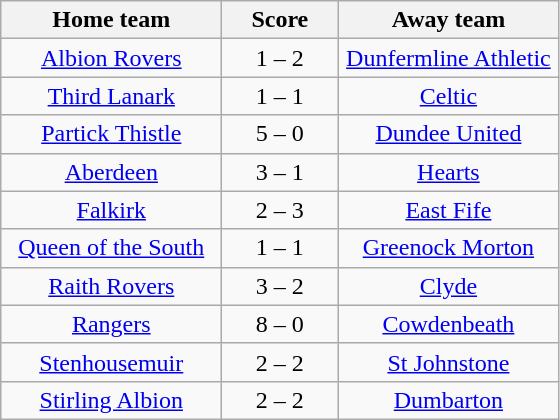<table class="wikitable" style="text-align: center">
<tr>
<th width=140>Home team</th>
<th width=70>Score</th>
<th width=140>Away team</th>
</tr>
<tr>
<td><a href='#'>Albion Rovers</a></td>
<td>1 – 2</td>
<td><a href='#'>Dunfermline Athletic</a></td>
</tr>
<tr>
<td><a href='#'>Third Lanark</a></td>
<td>1 – 1</td>
<td><a href='#'>Celtic</a></td>
</tr>
<tr>
<td><a href='#'>Partick Thistle</a></td>
<td>5 – 0</td>
<td><a href='#'>Dundee United</a></td>
</tr>
<tr>
<td><a href='#'>Aberdeen</a></td>
<td>3 – 1</td>
<td><a href='#'>Hearts</a></td>
</tr>
<tr>
<td><a href='#'>Falkirk</a></td>
<td>2 – 3</td>
<td><a href='#'>East Fife</a></td>
</tr>
<tr>
<td><a href='#'>Queen of the South</a></td>
<td>1 – 1</td>
<td><a href='#'>Greenock Morton</a></td>
</tr>
<tr>
<td><a href='#'>Raith Rovers</a></td>
<td>3 – 2</td>
<td><a href='#'>Clyde</a></td>
</tr>
<tr>
<td><a href='#'>Rangers</a></td>
<td>8 – 0</td>
<td><a href='#'>Cowdenbeath</a></td>
</tr>
<tr>
<td><a href='#'>Stenhousemuir</a></td>
<td>2 – 2</td>
<td><a href='#'>St Johnstone</a></td>
</tr>
<tr>
<td><a href='#'>Stirling Albion</a></td>
<td>2 – 2</td>
<td><a href='#'>Dumbarton</a></td>
</tr>
</table>
